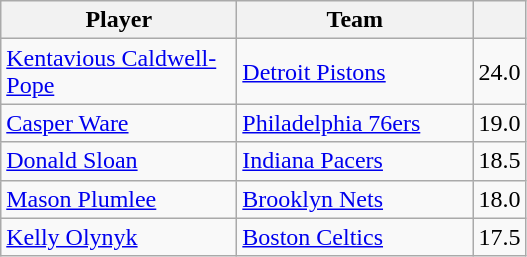<table class="wikitable" style="text-align:left">
<tr>
<th width="150px">Player</th>
<th width="150px">Team</th>
<th width="25px"></th>
</tr>
<tr>
<td><a href='#'>Kentavious Caldwell-Pope</a></td>
<td><a href='#'>Detroit Pistons</a></td>
<td align="center">24.0</td>
</tr>
<tr>
<td><a href='#'>Casper Ware</a></td>
<td><a href='#'>Philadelphia 76ers</a></td>
<td align="center">19.0</td>
</tr>
<tr>
<td><a href='#'>Donald Sloan</a></td>
<td><a href='#'>Indiana Pacers</a></td>
<td align="center">18.5</td>
</tr>
<tr>
<td><a href='#'>Mason Plumlee</a></td>
<td><a href='#'>Brooklyn Nets</a></td>
<td align="center">18.0</td>
</tr>
<tr>
<td><a href='#'>Kelly Olynyk</a></td>
<td><a href='#'>Boston Celtics</a></td>
<td align="center">17.5</td>
</tr>
</table>
